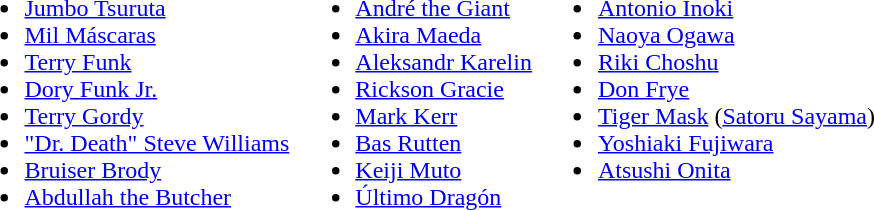<table border="0">
<tr>
<td valign="top"><br><ul><li><a href='#'>Jumbo Tsuruta</a></li><li><a href='#'>Mil Máscaras</a></li><li><a href='#'>Terry Funk</a></li><li><a href='#'>Dory Funk Jr.</a></li><li><a href='#'>Terry Gordy</a></li><li><a href='#'>"Dr. Death" Steve Williams</a></li><li><a href='#'>Bruiser Brody</a></li><li><a href='#'>Abdullah the Butcher</a></li></ul></td>
<td valign="top"><br><ul><li><a href='#'>André the Giant</a></li><li><a href='#'>Akira Maeda</a></li><li><a href='#'>Aleksandr Karelin</a></li><li><a href='#'>Rickson Gracie</a></li><li><a href='#'>Mark Kerr</a></li><li><a href='#'>Bas Rutten</a></li><li><a href='#'>Keiji Muto</a></li><li><a href='#'>Último Dragón</a></li></ul></td>
<td valign="top"><br><ul><li><a href='#'>Antonio Inoki</a></li><li><a href='#'>Naoya Ogawa</a></li><li><a href='#'>Riki Choshu</a></li><li><a href='#'>Don Frye</a></li><li><a href='#'>Tiger Mask</a> (<a href='#'>Satoru Sayama</a>)</li><li><a href='#'>Yoshiaki Fujiwara</a></li><li><a href='#'>Atsushi Onita</a></li></ul></td>
</tr>
</table>
